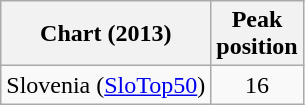<table class="wikitable">
<tr>
<th>Chart (2013)</th>
<th>Peak<br>position</th>
</tr>
<tr>
<td>Slovenia (<a href='#'>SloTop50</a>)</td>
<td style="text-align:center;">16</td>
</tr>
</table>
